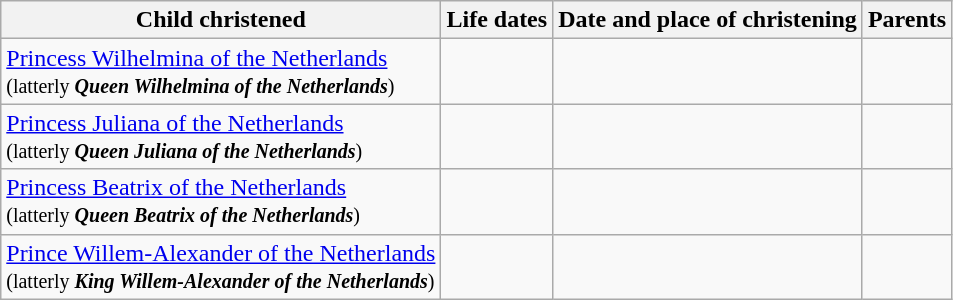<table class="wikitable">
<tr>
<th>Child christened</th>
<th>Life dates</th>
<th>Date and place of christening</th>
<th>Parents</th>
</tr>
<tr>
<td><a href='#'>Princess Wilhelmina of the Netherlands</a><br><small>(latterly <strong><em>Queen Wilhelmina of the Netherlands</em></strong>)</small></td>
<td></td>
<td></td>
<td></td>
</tr>
<tr>
<td><a href='#'>Princess Juliana of the Netherlands</a><br><small>(latterly <strong><em>Queen Juliana of the Netherlands</em></strong>)</small></td>
<td></td>
<td></td>
<td></td>
</tr>
<tr>
<td><a href='#'>Princess Beatrix of the Netherlands</a><br><small>(latterly <strong><em>Queen Beatrix of the Netherlands</em></strong>)</small></td>
<td></td>
<td></td>
<td></td>
</tr>
<tr>
<td><a href='#'>Prince Willem-Alexander of the Netherlands</a><br><small>(latterly <strong><em>King Willem-Alexander of the Netherlands</em></strong>)</small></td>
<td></td>
<td></td>
<td></td>
</tr>
</table>
